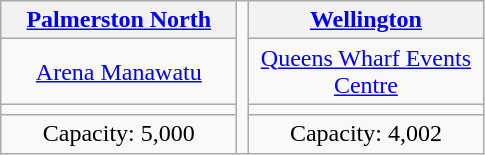<table class=wikitable align="center" style="text-align:center;">
<tr>
<th width=150px><a href='#'>Palmerston North</a></th>
<td rowspan=4></td>
<th width=150px><a href='#'>Wellington</a></th>
</tr>
<tr>
<td><a href='#'>Arena Manawatu</a></td>
<td><a href='#'>Queens Wharf Events Centre</a></td>
</tr>
<tr>
<td></td>
<td></td>
</tr>
<tr>
<td>Capacity: 5,000</td>
<td>Capacity: 4,002</td>
</tr>
</table>
